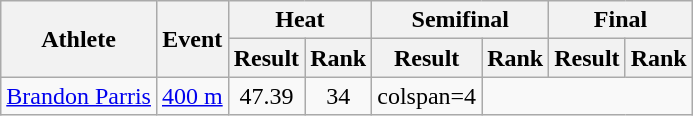<table class="wikitable">
<tr>
<th rowspan="2">Athlete</th>
<th rowspan="2">Event</th>
<th colspan="2">Heat</th>
<th colspan="2">Semifinal</th>
<th colspan="2">Final</th>
</tr>
<tr>
<th>Result</th>
<th>Rank</th>
<th>Result</th>
<th>Rank</th>
<th>Result</th>
<th>Rank</th>
</tr>
<tr style=text-align:center>
<td style=text-align:left><a href='#'>Brandon Parris</a></td>
<td style=text-align:left><a href='#'>400 m</a></td>
<td>47.39</td>
<td>34</td>
<td>colspan=4 </td>
</tr>
</table>
